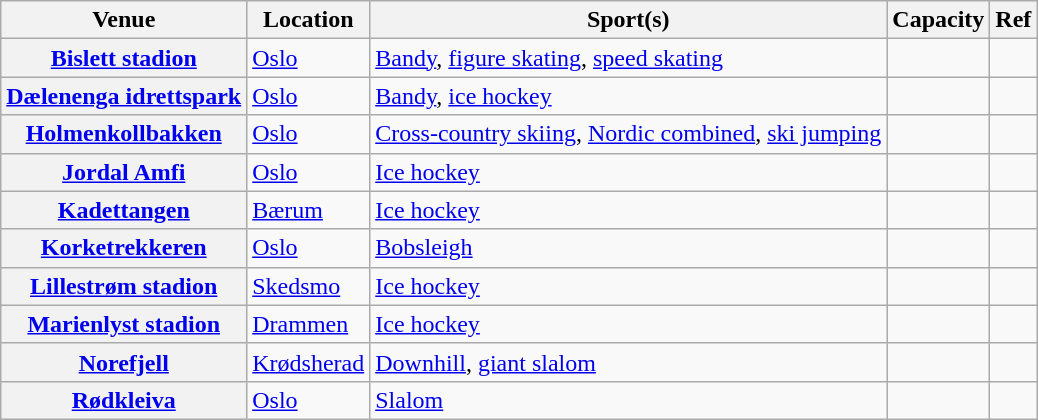<table class="wikitable plainrowheaders sortable">
<tr>
<th scope="col">Venue</th>
<th scope="col">Location</th>
<th scope="col" class="unsortable">Sport(s)</th>
<th scope="col">Capacity</th>
<th scope="col" class="unsortable">Ref</th>
</tr>
<tr>
<th scope=row><a href='#'>Bislett stadion</a></th>
<td><a href='#'>Oslo</a></td>
<td><a href='#'>Bandy</a>, <a href='#'>figure skating</a>, <a href='#'>speed skating</a></td>
<td align=center></td>
<td align=center></td>
</tr>
<tr>
<th scope=row><a href='#'>Dælenenga idrettspark</a></th>
<td><a href='#'>Oslo</a></td>
<td><a href='#'>Bandy</a>, <a href='#'>ice hockey</a></td>
<td align=center></td>
<td align=center></td>
</tr>
<tr>
<th scope=row><a href='#'>Holmenkollbakken</a></th>
<td><a href='#'>Oslo</a></td>
<td><a href='#'>Cross-country skiing</a>, <a href='#'>Nordic combined</a>, <a href='#'>ski jumping</a></td>
<td align=center></td>
<td align=center></td>
</tr>
<tr>
<th scope=row><a href='#'>Jordal Amfi</a></th>
<td><a href='#'>Oslo</a></td>
<td><a href='#'>Ice hockey</a></td>
<td align=center></td>
<td align=center></td>
</tr>
<tr>
<th scope=row><a href='#'>Kadettangen</a></th>
<td><a href='#'>Bærum</a></td>
<td><a href='#'>Ice hockey</a></td>
<td align=center></td>
<td align=center></td>
</tr>
<tr>
<th scope=row><a href='#'>Korketrekkeren</a></th>
<td><a href='#'>Oslo</a></td>
<td><a href='#'>Bobsleigh</a></td>
<td align=center></td>
<td align=center></td>
</tr>
<tr>
<th scope=row><a href='#'>Lillestrøm stadion</a></th>
<td><a href='#'>Skedsmo</a></td>
<td><a href='#'>Ice hockey</a></td>
<td align=center></td>
<td align=center></td>
</tr>
<tr>
<th scope=row><a href='#'>Marienlyst stadion</a></th>
<td><a href='#'>Drammen</a></td>
<td><a href='#'>Ice hockey</a></td>
<td align=center></td>
<td align=center></td>
</tr>
<tr>
<th scope=row><a href='#'>Norefjell</a></th>
<td><a href='#'>Krødsherad</a></td>
<td><a href='#'>Downhill</a>, <a href='#'>giant slalom</a></td>
<td align=center></td>
<td align=center></td>
</tr>
<tr>
<th scope=row><a href='#'>Rødkleiva</a></th>
<td><a href='#'>Oslo</a></td>
<td><a href='#'>Slalom</a></td>
<td align=center></td>
<td align=center></td>
</tr>
</table>
